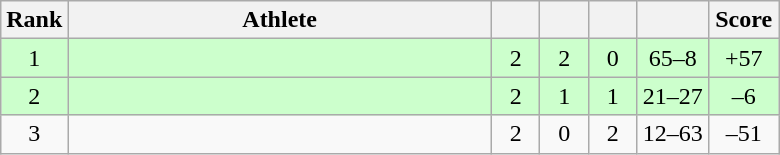<table class="wikitable" style="text-align: center;">
<tr>
<th width=25>Rank</th>
<th width=275>Athlete</th>
<th width=25></th>
<th width=25></th>
<th width=25></th>
<th width=40></th>
<th width=40>Score</th>
</tr>
<tr bgcolor=ccffcc>
<td>1</td>
<td align=left></td>
<td>2</td>
<td>2</td>
<td>0</td>
<td>65–8</td>
<td>+57</td>
</tr>
<tr bgcolor=ccffcc>
<td>2</td>
<td align=left></td>
<td>2</td>
<td>1</td>
<td>1</td>
<td>21–27</td>
<td>–6</td>
</tr>
<tr>
<td>3</td>
<td align=left></td>
<td>2</td>
<td>0</td>
<td>2</td>
<td>12–63</td>
<td>–51</td>
</tr>
</table>
